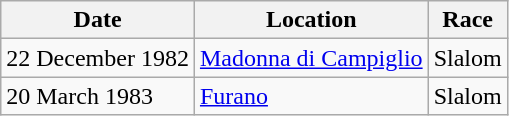<table class="wikitable">
<tr>
<th>Date</th>
<th>Location</th>
<th>Race</th>
</tr>
<tr>
<td>22 December 1982</td>
<td> <a href='#'>Madonna di Campiglio</a></td>
<td>Slalom</td>
</tr>
<tr>
<td>20 March 1983</td>
<td> <a href='#'>Furano</a></td>
<td>Slalom</td>
</tr>
</table>
